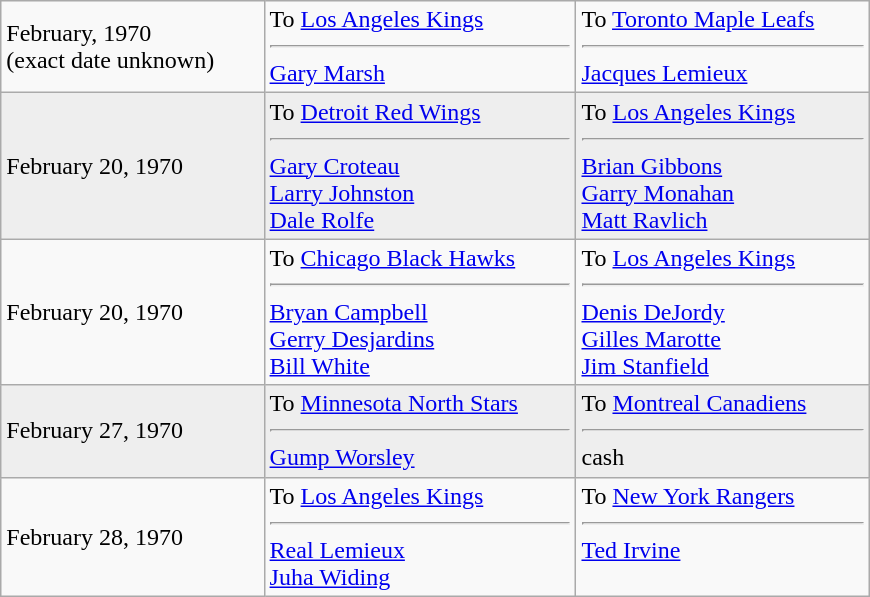<table class="wikitable" style="border:1px solid #999; width:580px;">
<tr>
<td>February, 1970<br>(exact date unknown)</td>
<td valign="top">To <a href='#'>Los Angeles Kings</a><hr><a href='#'>Gary Marsh</a></td>
<td valign="top">To <a href='#'>Toronto Maple Leafs</a><hr><a href='#'>Jacques Lemieux</a></td>
</tr>
<tr bgcolor="eeeeee">
<td>February 20, 1970</td>
<td valign="top">To <a href='#'>Detroit Red Wings</a><hr><a href='#'>Gary Croteau</a><br><a href='#'>Larry Johnston</a><br><a href='#'>Dale Rolfe</a></td>
<td valign="top">To <a href='#'>Los Angeles Kings</a><hr><a href='#'>Brian Gibbons</a><br><a href='#'>Garry Monahan</a><br><a href='#'>Matt Ravlich</a></td>
</tr>
<tr>
<td>February 20, 1970</td>
<td valign="top">To <a href='#'>Chicago Black Hawks</a><hr><a href='#'>Bryan Campbell</a><br><a href='#'>Gerry Desjardins</a><br><a href='#'>Bill White</a></td>
<td valign="top">To <a href='#'>Los Angeles Kings</a><hr><a href='#'>Denis DeJordy</a><br><a href='#'>Gilles Marotte</a><br><a href='#'>Jim Stanfield</a></td>
</tr>
<tr bgcolor="eeeeee">
<td>February 27, 1970</td>
<td valign="top">To <a href='#'>Minnesota North Stars</a><hr><a href='#'>Gump Worsley</a></td>
<td valign="top">To <a href='#'>Montreal Canadiens</a><hr>cash</td>
</tr>
<tr>
<td>February 28, 1970</td>
<td valign="top">To <a href='#'>Los Angeles Kings</a><hr><a href='#'>Real Lemieux</a><br><a href='#'>Juha Widing</a></td>
<td valign="top">To <a href='#'>New York Rangers</a><hr><a href='#'>Ted Irvine</a></td>
</tr>
</table>
